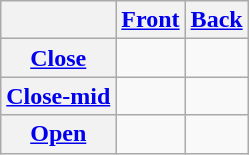<table class="wikitable" style="text-align:center;">
<tr>
<th></th>
<th><a href='#'>Front</a></th>
<th><a href='#'>Back</a></th>
</tr>
<tr>
<th><a href='#'>Close</a></th>
<td></td>
<td></td>
</tr>
<tr>
<th><a href='#'>Close-mid</a></th>
<td></td>
<td></td>
</tr>
<tr>
<th><a href='#'>Open</a></th>
<td></td>
<td></td>
</tr>
</table>
